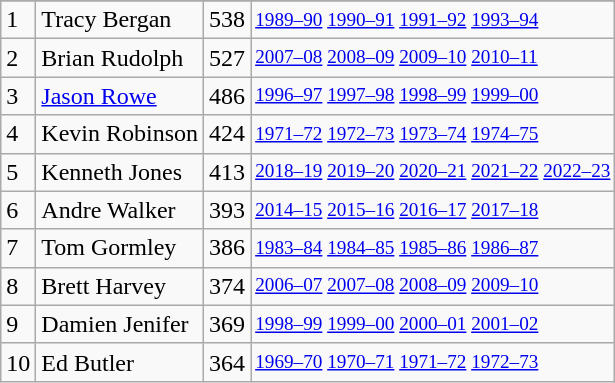<table class="wikitable">
<tr>
</tr>
<tr>
<td>1</td>
<td>Tracy Bergan</td>
<td>538</td>
<td style="font-size:80%;"><a href='#'>1989–90</a> <a href='#'>1990–91</a> <a href='#'>1991–92</a> <a href='#'>1993–94</a></td>
</tr>
<tr>
<td>2</td>
<td>Brian Rudolph</td>
<td>527</td>
<td style="font-size:80%;"><a href='#'>2007–08</a> <a href='#'>2008–09</a> <a href='#'>2009–10</a> <a href='#'>2010–11</a></td>
</tr>
<tr>
<td>3</td>
<td><a href='#'>Jason Rowe</a></td>
<td>486</td>
<td style="font-size:80%;"><a href='#'>1996–97</a> <a href='#'>1997–98</a> <a href='#'>1998–99</a> <a href='#'>1999–00</a></td>
</tr>
<tr>
<td>4</td>
<td>Kevin Robinson</td>
<td>424</td>
<td style="font-size:80%;"><a href='#'>1971–72</a> <a href='#'>1972–73</a> <a href='#'>1973–74</a> <a href='#'>1974–75</a></td>
</tr>
<tr>
<td>5</td>
<td>Kenneth Jones</td>
<td>413</td>
<td style="font-size:80%;"><a href='#'>2018–19</a> <a href='#'>2019–20</a> <a href='#'>2020–21</a> <a href='#'>2021–22</a> <a href='#'>2022–23</a></td>
</tr>
<tr>
<td>6</td>
<td>Andre Walker</td>
<td>393</td>
<td style="font-size:80%;"><a href='#'>2014–15</a> <a href='#'>2015–16</a> <a href='#'>2016–17</a> <a href='#'>2017–18</a></td>
</tr>
<tr>
<td>7</td>
<td>Tom Gormley</td>
<td>386</td>
<td style="font-size:80%;"><a href='#'>1983–84</a> <a href='#'>1984–85</a> <a href='#'>1985–86</a> <a href='#'>1986–87</a></td>
</tr>
<tr>
<td>8</td>
<td>Brett Harvey</td>
<td>374</td>
<td style="font-size:80%;"><a href='#'>2006–07</a> <a href='#'>2007–08</a> <a href='#'>2008–09</a> <a href='#'>2009–10</a></td>
</tr>
<tr>
<td>9</td>
<td>Damien Jenifer</td>
<td>369</td>
<td style="font-size:80%;"><a href='#'>1998–99</a> <a href='#'>1999–00</a> <a href='#'>2000–01</a> <a href='#'>2001–02</a></td>
</tr>
<tr>
<td>10</td>
<td>Ed Butler</td>
<td>364</td>
<td style="font-size:80%;"><a href='#'>1969–70</a> <a href='#'>1970–71</a> <a href='#'>1971–72</a> <a href='#'>1972–73</a></td>
</tr>
</table>
